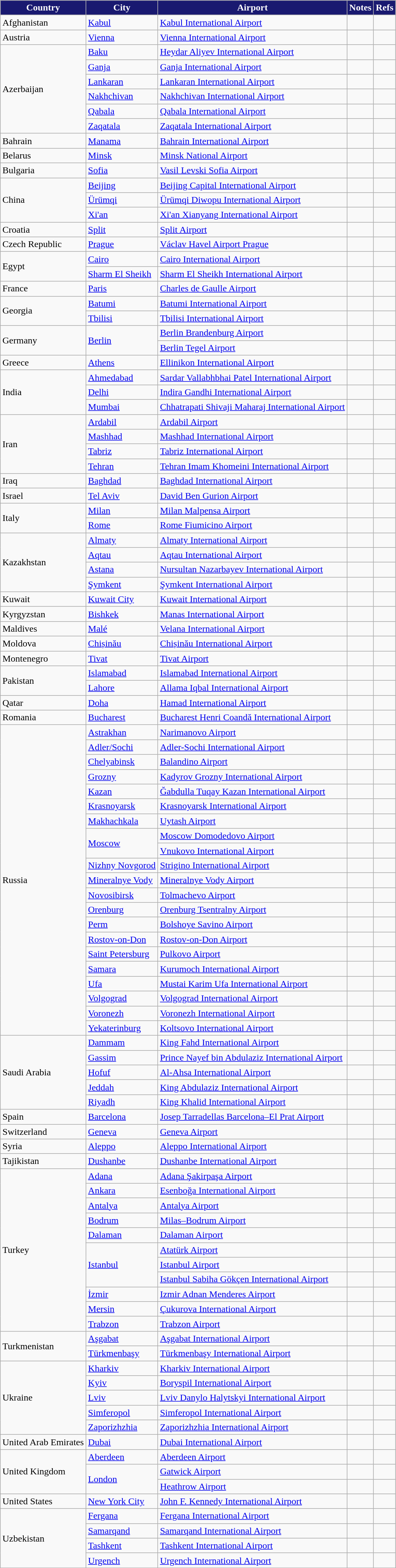<table class="sortable wikitable">
<tr>
<th style="background:MidnightBlue; color:white;">Country</th>
<th style="background:MidnightBlue; color:white;">City</th>
<th style="background:MidnightBlue; color:white;">Airport</th>
<th style="background:MidnightBlue; color:white;">Notes</th>
<th style="background:MidnightBlue; color:white;" class="unsortable">Refs</th>
</tr>
<tr>
<td>Afghanistan</td>
<td><a href='#'>Kabul</a></td>
<td><a href='#'>Kabul International Airport</a></td>
<td></td>
<td align=center></td>
</tr>
<tr>
<td>Austria</td>
<td><a href='#'>Vienna</a></td>
<td><a href='#'>Vienna International Airport</a></td>
<td align=center></td>
<td align=center></td>
</tr>
<tr>
<td rowspan="6">Azerbaijan</td>
<td><a href='#'>Baku</a></td>
<td><a href='#'>Heydar Aliyev International Airport</a></td>
<td></td>
<td align=center></td>
</tr>
<tr>
<td><a href='#'>Ganja</a></td>
<td><a href='#'>Ganja International Airport</a></td>
<td align=center></td>
<td align=center></td>
</tr>
<tr>
<td><a href='#'>Lankaran</a></td>
<td><a href='#'>Lankaran International Airport</a></td>
<td></td>
<td align=center></td>
</tr>
<tr>
<td><a href='#'>Nakhchivan</a></td>
<td><a href='#'>Nakhchivan International Airport</a></td>
<td align=center></td>
<td align=center></td>
</tr>
<tr>
<td><a href='#'>Qabala</a></td>
<td><a href='#'>Qabala International Airport</a></td>
<td align=center></td>
<td align=center></td>
</tr>
<tr>
<td><a href='#'>Zaqatala</a></td>
<td><a href='#'>Zaqatala International Airport</a></td>
<td></td>
<td align=center></td>
</tr>
<tr>
<td>Bahrain</td>
<td><a href='#'>Manama</a></td>
<td><a href='#'>Bahrain International Airport</a></td>
<td></td>
<td align=center></td>
</tr>
<tr>
<td>Belarus</td>
<td><a href='#'>Minsk</a></td>
<td><a href='#'>Minsk National Airport</a></td>
<td align=center></td>
<td align=center></td>
</tr>
<tr>
<td>Bulgaria</td>
<td><a href='#'>Sofia</a></td>
<td><a href='#'>Vasil Levski Sofia Airport</a></td>
<td align=center></td>
<td align=center></td>
</tr>
<tr>
<td rowspan="3">China</td>
<td><a href='#'>Beijing</a></td>
<td><a href='#'>Beijing Capital International Airport</a></td>
<td align=center></td>
<td align=center></td>
</tr>
<tr>
<td><a href='#'>Ürümqi</a></td>
<td><a href='#'>Ürümqi Diwopu International Airport</a></td>
<td></td>
<td align=center></td>
</tr>
<tr>
<td><a href='#'>Xi'an</a></td>
<td><a href='#'>Xi'an Xianyang International Airport</a></td>
<td></td>
<td align=center></td>
</tr>
<tr>
<td>Croatia</td>
<td><a href='#'>Split</a></td>
<td><a href='#'>Split Airport</a></td>
<td></td>
<td align=center></td>
</tr>
<tr>
<td>Czech Republic</td>
<td><a href='#'>Prague</a></td>
<td><a href='#'>Václav Havel Airport Prague</a></td>
<td align=center></td>
<td align=center></td>
</tr>
<tr>
<td rowspan="2">Egypt</td>
<td><a href='#'>Cairo</a></td>
<td><a href='#'>Cairo International Airport</a></td>
<td></td>
<td align=center></td>
</tr>
<tr>
<td><a href='#'>Sharm El Sheikh</a></td>
<td><a href='#'>Sharm El Sheikh International Airport</a></td>
<td></td>
<td align=center></td>
</tr>
<tr>
<td>France</td>
<td><a href='#'>Paris</a></td>
<td><a href='#'>Charles de Gaulle Airport</a></td>
<td align=center></td>
<td align=center></td>
</tr>
<tr>
<td rowspan="2">Georgia</td>
<td><a href='#'>Batumi</a></td>
<td><a href='#'>Batumi International Airport</a></td>
<td></td>
<td align=center></td>
</tr>
<tr>
<td><a href='#'>Tbilisi</a></td>
<td><a href='#'>Tbilisi International Airport</a></td>
<td align=center></td>
<td align=center></td>
</tr>
<tr>
<td rowspan="2">Germany</td>
<td rowspan="2"><a href='#'>Berlin</a></td>
<td><a href='#'>Berlin Brandenburg Airport</a></td>
<td align=center></td>
<td align=center></td>
</tr>
<tr>
<td><a href='#'>Berlin Tegel Airport</a></td>
<td></td>
<td align=center></td>
</tr>
<tr>
<td>Greece</td>
<td><a href='#'>Athens</a></td>
<td><a href='#'>Ellinikon International Airport</a></td>
<td></td>
<td align=center></td>
</tr>
<tr>
<td rowspan="3">India</td>
<td><a href='#'>Ahmedabad</a></td>
<td><a href='#'>Sardar Vallabhbhai Patel International Airport</a></td>
<td></td>
<td align=center></td>
</tr>
<tr>
<td><a href='#'>Delhi</a></td>
<td><a href='#'>Indira Gandhi International Airport</a></td>
<td align=center></td>
<td align=center></td>
</tr>
<tr>
<td><a href='#'>Mumbai</a></td>
<td><a href='#'>Chhatrapati Shivaji Maharaj International Airport</a></td>
<td align=center></td>
<td align=center></td>
</tr>
<tr>
<td rowspan="4">Iran</td>
<td><a href='#'>Ardabil</a></td>
<td><a href='#'>Ardabil Airport</a></td>
<td></td>
<td align=center></td>
</tr>
<tr>
<td><a href='#'>Mashhad</a></td>
<td><a href='#'>Mashhad International Airport</a></td>
<td></td>
<td align=center></td>
</tr>
<tr>
<td><a href='#'>Tabriz</a></td>
<td><a href='#'>Tabriz International Airport</a></td>
<td></td>
<td align=center></td>
</tr>
<tr>
<td><a href='#'>Tehran</a></td>
<td><a href='#'>Tehran Imam Khomeini International Airport</a></td>
<td align=center></td>
<td align=center></td>
</tr>
<tr>
<td>Iraq</td>
<td><a href='#'>Baghdad</a></td>
<td><a href='#'>Baghdad International Airport</a></td>
<td align=center></td>
<td align=center></td>
</tr>
<tr>
<td>Israel</td>
<td><a href='#'>Tel Aviv</a></td>
<td><a href='#'>David Ben Gurion Airport</a></td>
<td align=center></td>
<td align=center></td>
</tr>
<tr>
<td rowspan="2">Italy</td>
<td><a href='#'>Milan</a></td>
<td><a href='#'>Milan Malpensa Airport</a></td>
<td align=center></td>
<td align=center></td>
</tr>
<tr>
<td><a href='#'>Rome</a></td>
<td><a href='#'>Rome Fiumicino Airport</a></td>
<td></td>
<td align=center></td>
</tr>
<tr>
<td rowspan="4">Kazakhstan</td>
<td><a href='#'>Almaty</a></td>
<td><a href='#'>Almaty International Airport</a></td>
<td align=center></td>
<td align=center></td>
</tr>
<tr>
<td><a href='#'>Aqtau</a></td>
<td><a href='#'>Aqtau International Airport</a></td>
<td align=center></td>
<td align=center></td>
</tr>
<tr>
<td><a href='#'>Astana</a></td>
<td><a href='#'>Nursultan Nazarbayev International Airport</a></td>
<td align=center></td>
<td align=center></td>
</tr>
<tr>
<td><a href='#'>Şymkent</a></td>
<td><a href='#'>Şymkent International Airport</a></td>
<td></td>
<td align=center></td>
</tr>
<tr>
<td>Kuwait</td>
<td><a href='#'>Kuwait City</a></td>
<td><a href='#'>Kuwait International Airport</a></td>
<td align=center></td>
<td align=center></td>
</tr>
<tr>
<td>Kyrgyzstan</td>
<td><a href='#'>Bishkek</a></td>
<td><a href='#'>Manas International Airport</a></td>
<td align=center></td>
<td align=center></td>
</tr>
<tr>
<td>Maldives</td>
<td><a href='#'>Malé</a></td>
<td><a href='#'>Velana International Airport</a></td>
<td align=center></td>
<td align=center></td>
</tr>
<tr>
<td>Moldova</td>
<td><a href='#'>Chișinău</a></td>
<td><a href='#'>Chișinău International Airport</a></td>
<td align=center></td>
<td align=center></td>
</tr>
<tr>
<td>Montenegro</td>
<td><a href='#'>Tivat</a></td>
<td><a href='#'>Tivat Airport</a></td>
<td></td>
<td align=center></td>
</tr>
<tr>
<td rowspan="2">Pakistan</td>
<td><a href='#'>Islamabad</a></td>
<td><a href='#'>Islamabad International Airport</a></td>
<td align=center></td>
<td align=center></td>
</tr>
<tr>
<td><a href='#'>Lahore</a></td>
<td><a href='#'>Allama Iqbal International Airport</a></td>
<td align=center></td>
<td align=center></td>
</tr>
<tr>
<td>Qatar</td>
<td><a href='#'>Doha</a></td>
<td><a href='#'>Hamad International Airport</a></td>
<td align=center></td>
<td align=center></td>
</tr>
<tr>
<td>Romania</td>
<td><a href='#'>Bucharest</a></td>
<td><a href='#'>Bucharest Henri Coandă International Airport</a></td>
<td align=center></td>
<td align=center></td>
</tr>
<tr>
<td rowspan="21">Russia</td>
<td><a href='#'>Astrakhan</a></td>
<td><a href='#'>Narimanovo Airport</a></td>
<td></td>
<td align=center></td>
</tr>
<tr>
<td><a href='#'>Adler/Sochi</a></td>
<td><a href='#'>Adler-Sochi International Airport</a></td>
<td></td>
<td align=center></td>
</tr>
<tr>
<td><a href='#'>Chelyabinsk</a></td>
<td><a href='#'>Balandino Airport</a></td>
<td></td>
<td align=center></td>
</tr>
<tr>
<td><a href='#'>Grozny</a></td>
<td><a href='#'>Kadyrov Grozny International Airport</a></td>
<td></td>
<td align=center></td>
</tr>
<tr>
<td><a href='#'>Kazan</a></td>
<td><a href='#'>Ğabdulla Tuqay Kazan International Airport</a></td>
<td></td>
<td align=center></td>
</tr>
<tr>
<td><a href='#'>Krasnoyarsk</a></td>
<td><a href='#'>Krasnoyarsk International Airport</a></td>
<td></td>
<td align=center></td>
</tr>
<tr>
<td><a href='#'>Makhachkala</a></td>
<td><a href='#'>Uytash Airport</a></td>
<td></td>
<td align=center></td>
</tr>
<tr>
<td rowspan="2"><a href='#'>Moscow</a></td>
<td><a href='#'>Moscow Domodedovo Airport</a></td>
<td align=center></td>
<td align=center></td>
</tr>
<tr>
<td><a href='#'>Vnukovo International Airport</a></td>
<td align=center></td>
<td align=center></td>
</tr>
<tr>
<td><a href='#'>Nizhny Novgorod</a></td>
<td><a href='#'>Strigino International Airport</a></td>
<td></td>
<td align=center></td>
</tr>
<tr>
<td><a href='#'>Mineralnye Vody</a></td>
<td><a href='#'>Mineralnye Vody Airport</a></td>
<td></td>
<td align=center></td>
</tr>
<tr>
<td><a href='#'>Novosibirsk</a></td>
<td><a href='#'>Tolmachevo Airport</a></td>
<td align=center></td>
<td align=center></td>
</tr>
<tr>
<td><a href='#'>Orenburg</a></td>
<td><a href='#'>Orenburg Tsentralny Airport</a></td>
<td></td>
<td align=center></td>
</tr>
<tr>
<td><a href='#'>Perm</a></td>
<td><a href='#'>Bolshoye Savino Airport</a></td>
<td></td>
<td align=center></td>
</tr>
<tr>
<td><a href='#'>Rostov-on-Don</a></td>
<td><a href='#'>Rostov-on-Don Airport</a></td>
<td></td>
<td align=center></td>
</tr>
<tr>
<td><a href='#'>Saint Petersburg</a></td>
<td><a href='#'>Pulkovo Airport</a></td>
<td align=center></td>
<td align=center></td>
</tr>
<tr>
<td><a href='#'>Samara</a></td>
<td><a href='#'>Kurumoch International Airport</a></td>
<td></td>
<td align=center></td>
</tr>
<tr>
<td><a href='#'>Ufa</a></td>
<td><a href='#'>Mustai Karim Ufa International Airport</a></td>
<td></td>
<td align=center></td>
</tr>
<tr>
<td><a href='#'>Volgograd</a></td>
<td><a href='#'>Volgograd International Airport</a></td>
<td></td>
<td align=center></td>
</tr>
<tr>
<td><a href='#'>Voronezh</a></td>
<td><a href='#'>Voronezh International Airport</a></td>
<td></td>
<td align=center></td>
</tr>
<tr>
<td><a href='#'>Yekaterinburg</a></td>
<td><a href='#'>Koltsovo International Airport</a></td>
<td></td>
<td align=center></td>
</tr>
<tr>
<td rowspan="5">Saudi Arabia</td>
<td><a href='#'>Dammam</a></td>
<td><a href='#'>King Fahd International Airport</a></td>
<td align=center></td>
<td align=center></td>
</tr>
<tr>
<td><a href='#'>Gassim</a></td>
<td><a href='#'>Prince Nayef bin Abdulaziz International Airport</a></td>
<td></td>
<td align=center></td>
</tr>
<tr>
<td><a href='#'>Hofuf</a></td>
<td><a href='#'>Al-Ahsa International Airport</a></td>
<td></td>
<td align=center></td>
</tr>
<tr>
<td><a href='#'>Jeddah</a></td>
<td><a href='#'>King Abdulaziz International Airport</a></td>
<td></td>
<td align=center></td>
</tr>
<tr>
<td><a href='#'>Riyadh</a></td>
<td><a href='#'>King Khalid International Airport</a></td>
<td align=center></td>
<td align=center></td>
</tr>
<tr>
<td>Spain</td>
<td><a href='#'>Barcelona</a></td>
<td><a href='#'>Josep Tarradellas Barcelona–El Prat Airport</a></td>
<td></td>
<td align=center></td>
</tr>
<tr>
<td>Switzerland</td>
<td><a href='#'>Geneva</a></td>
<td><a href='#'>Geneva Airport</a></td>
<td align=center></td>
<td align=center></td>
</tr>
<tr>
<td>Syria</td>
<td><a href='#'>Aleppo</a></td>
<td><a href='#'>Aleppo International Airport</a></td>
<td></td>
<td align=center></td>
</tr>
<tr>
<td>Tajikistan</td>
<td><a href='#'>Dushanbe</a></td>
<td><a href='#'>Dushanbe International Airport</a></td>
<td align=center></td>
<td align=center></td>
</tr>
<tr>
<td rowspan="11">Turkey</td>
<td><a href='#'>Adana</a></td>
<td><a href='#'>Adana Şakirpaşa Airport</a></td>
<td></td>
<td align=center></td>
</tr>
<tr>
<td><a href='#'>Ankara</a></td>
<td><a href='#'>Esenboğa International Airport</a></td>
<td align=center></td>
<td align=center></td>
</tr>
<tr>
<td><a href='#'>Antalya</a></td>
<td><a href='#'>Antalya Airport</a></td>
<td></td>
<td align=center></td>
</tr>
<tr>
<td><a href='#'>Bodrum</a></td>
<td><a href='#'>Milas–Bodrum Airport</a></td>
<td></td>
<td align=center></td>
</tr>
<tr>
<td><a href='#'>Dalaman</a></td>
<td><a href='#'>Dalaman Airport</a></td>
<td></td>
<td align=center></td>
</tr>
<tr>
<td rowspan="3"><a href='#'>Istanbul</a></td>
<td><a href='#'>Atatürk Airport</a></td>
<td></td>
<td align=center></td>
</tr>
<tr>
<td><a href='#'>Istanbul Airport</a></td>
<td align=center></td>
<td align=center></td>
</tr>
<tr>
<td><a href='#'>Istanbul Sabiha Gökçen International Airport</a></td>
<td align=center></td>
<td align=center></td>
</tr>
<tr>
<td><a href='#'>İzmir</a></td>
<td><a href='#'>Izmir Adnan Menderes Airport</a></td>
<td></td>
<td align=center></td>
</tr>
<tr>
<td><a href='#'>Mersin</a></td>
<td><a href='#'>Çukurova International Airport</a></td>
<td></td>
<td align=center></td>
</tr>
<tr>
<td><a href='#'>Trabzon</a></td>
<td><a href='#'>Trabzon Airport</a></td>
<td></td>
<td align=center></td>
</tr>
<tr>
<td rowspan="2">Turkmenistan</td>
<td><a href='#'>Aşgabat</a></td>
<td><a href='#'>Aşgabat International Airport</a></td>
<td></td>
<td align=center></td>
</tr>
<tr>
<td><a href='#'>Türkmenbaşy</a></td>
<td><a href='#'>Türkmenbaşy International Airport</a></td>
<td></td>
<td align=center></td>
</tr>
<tr>
<td rowspan="5">Ukraine</td>
<td><a href='#'>Kharkiv</a></td>
<td><a href='#'>Kharkiv International Airport</a></td>
<td></td>
<td align=center></td>
</tr>
<tr>
<td><a href='#'>Kyiv</a></td>
<td><a href='#'>Boryspil International Airport</a></td>
<td></td>
<td align=center></td>
</tr>
<tr>
<td><a href='#'>Lviv</a></td>
<td><a href='#'>Lviv Danylo Halytskyi International Airport</a></td>
<td></td>
<td align=center></td>
</tr>
<tr>
<td><a href='#'>Simferopol</a></td>
<td><a href='#'>Simferopol International Airport</a></td>
<td></td>
<td align=center></td>
</tr>
<tr>
<td><a href='#'>Zaporizhzhia</a></td>
<td><a href='#'>Zaporizhzhia International Airport</a></td>
<td></td>
<td align=center></td>
</tr>
<tr>
<td>United Arab Emirates</td>
<td><a href='#'>Dubai</a></td>
<td><a href='#'>Dubai International Airport</a></td>
<td align=center></td>
<td align=center></td>
</tr>
<tr>
<td rowspan="3">United Kingdom</td>
<td><a href='#'>Aberdeen</a></td>
<td><a href='#'>Aberdeen Airport</a></td>
<td></td>
<td align=center></td>
</tr>
<tr>
<td rowspan="2"><a href='#'>London</a></td>
<td><a href='#'>Gatwick Airport</a></td>
<td align=center></td>
<td align=center></td>
</tr>
<tr>
<td><a href='#'>Heathrow Airport</a></td>
<td align=center></td>
<td align=center></td>
</tr>
<tr>
<td>United States</td>
<td><a href='#'>New York City</a></td>
<td><a href='#'>John F. Kennedy International Airport</a></td>
<td></td>
<td align=center></td>
</tr>
<tr>
<td rowspan="4">Uzbekistan</td>
<td><a href='#'>Fergana</a></td>
<td><a href='#'>Fergana International Airport</a></td>
<td></td>
<td align=center></td>
</tr>
<tr>
<td><a href='#'>Samarqand</a></td>
<td><a href='#'>Samarqand International Airport</a></td>
<td></td>
<td align=center></td>
</tr>
<tr>
<td><a href='#'>Tashkent</a></td>
<td><a href='#'>Tashkent International Airport</a></td>
<td align=center></td>
<td align=center></td>
</tr>
<tr>
<td><a href='#'>Urgench</a></td>
<td><a href='#'>Urgench International Airport</a></td>
<td></td>
<td align=center></td>
</tr>
<tr>
</tr>
</table>
